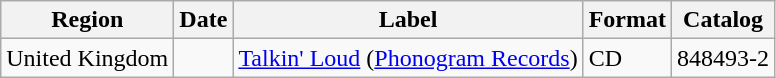<table class="wikitable">
<tr>
<th>Region</th>
<th>Date</th>
<th>Label</th>
<th>Format</th>
<th>Catalog</th>
</tr>
<tr>
<td>United Kingdom</td>
<td rowspan="2"></td>
<td><a href='#'>Talkin' Loud</a> (<a href='#'>Phonogram Records</a>)</td>
<td rowspan="5">CD</td>
<td>848493-2</td>
</tr>
</table>
